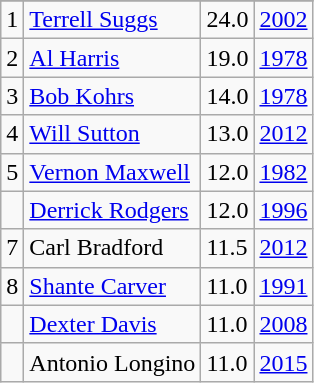<table class="wikitable">
<tr>
</tr>
<tr>
<td>1</td>
<td><a href='#'>Terrell Suggs</a></td>
<td>24.0</td>
<td><a href='#'>2002</a></td>
</tr>
<tr>
<td>2</td>
<td><a href='#'>Al Harris</a></td>
<td>19.0</td>
<td><a href='#'>1978</a></td>
</tr>
<tr>
<td>3</td>
<td><a href='#'>Bob Kohrs</a></td>
<td>14.0</td>
<td><a href='#'>1978</a></td>
</tr>
<tr>
<td>4</td>
<td><a href='#'>Will Sutton</a></td>
<td>13.0</td>
<td><a href='#'>2012</a></td>
</tr>
<tr>
<td>5</td>
<td><a href='#'>Vernon Maxwell</a></td>
<td>12.0</td>
<td><a href='#'>1982</a></td>
</tr>
<tr>
<td></td>
<td><a href='#'>Derrick Rodgers</a></td>
<td>12.0</td>
<td><a href='#'>1996</a></td>
</tr>
<tr>
<td>7</td>
<td>Carl Bradford</td>
<td>11.5</td>
<td><a href='#'>2012</a></td>
</tr>
<tr>
<td>8</td>
<td><a href='#'>Shante Carver</a></td>
<td>11.0</td>
<td><a href='#'>1991</a></td>
</tr>
<tr>
<td></td>
<td><a href='#'>Dexter Davis</a></td>
<td>11.0</td>
<td><a href='#'>2008</a></td>
</tr>
<tr>
<td></td>
<td>Antonio Longino</td>
<td>11.0</td>
<td><a href='#'>2015</a></td>
</tr>
</table>
